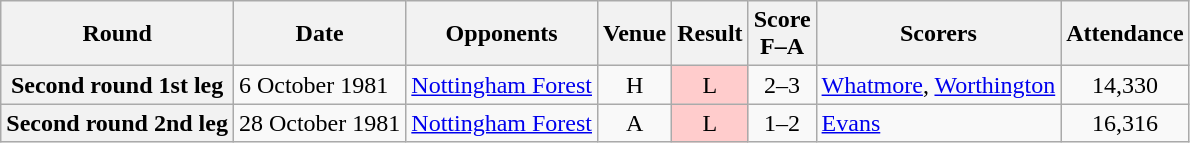<table class="wikitable plainrowheaders" style="text-align:center">
<tr>
<th scope="col">Round</th>
<th scope="col">Date</th>
<th scope="col">Opponents</th>
<th scope="col">Venue</th>
<th scope="col">Result</th>
<th scope="col">Score<br>F–A</th>
<th scope="col">Scorers</th>
<th scope="col">Attendance</th>
</tr>
<tr>
<th scope="row">Second round 1st leg</th>
<td align="left">6 October 1981</td>
<td align="left"><a href='#'>Nottingham Forest</a></td>
<td>H</td>
<td style="background:#fcc">L</td>
<td>2–3</td>
<td align="left"><a href='#'>Whatmore</a>, <a href='#'>Worthington</a></td>
<td>14,330</td>
</tr>
<tr>
<th scope="row">Second round 2nd leg</th>
<td align="left">28 October 1981</td>
<td align="left"><a href='#'>Nottingham Forest</a></td>
<td>A</td>
<td style="background:#fcc">L</td>
<td>1–2</td>
<td align="left"><a href='#'>Evans</a></td>
<td>16,316</td>
</tr>
</table>
